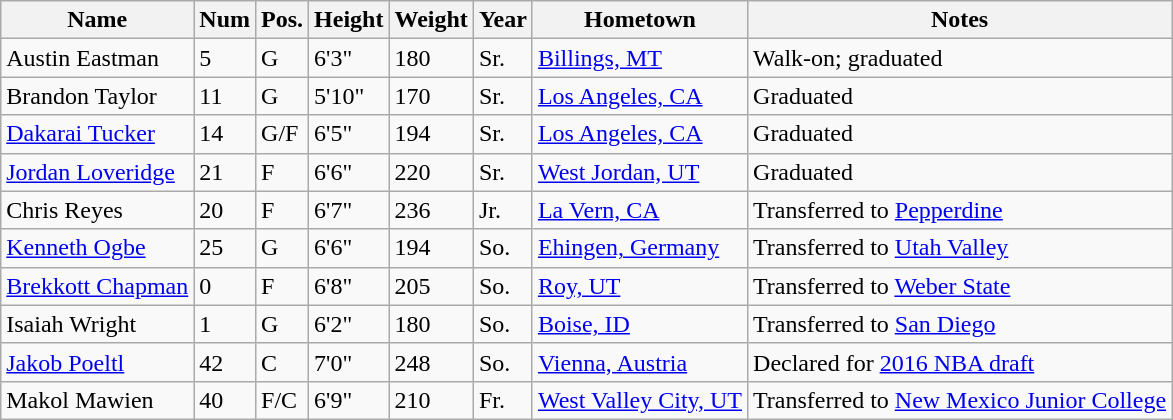<table class="wikitable sortable" border="1">
<tr>
<th>Name</th>
<th>Num</th>
<th>Pos.</th>
<th>Height</th>
<th>Weight</th>
<th>Year</th>
<th>Hometown</th>
<th class="unsortable">Notes</th>
</tr>
<tr>
<td>Austin Eastman</td>
<td>5</td>
<td>G</td>
<td>6'3"</td>
<td>180</td>
<td>Sr.</td>
<td><a href='#'>Billings, MT</a></td>
<td>Walk-on; graduated</td>
</tr>
<tr>
<td>Brandon Taylor</td>
<td>11</td>
<td>G</td>
<td>5'10"</td>
<td>170</td>
<td>Sr.</td>
<td><a href='#'>Los Angeles, CA</a></td>
<td>Graduated</td>
</tr>
<tr>
<td><a href='#'>Dakarai Tucker</a></td>
<td>14</td>
<td>G/F</td>
<td>6'5"</td>
<td>194</td>
<td>Sr.</td>
<td><a href='#'>Los Angeles, CA</a></td>
<td>Graduated</td>
</tr>
<tr>
<td><a href='#'>Jordan Loveridge</a></td>
<td>21</td>
<td>F</td>
<td>6'6"</td>
<td>220</td>
<td>Sr.</td>
<td><a href='#'>West Jordan, UT</a></td>
<td>Graduated</td>
</tr>
<tr>
<td>Chris Reyes</td>
<td>20</td>
<td>F</td>
<td>6'7"</td>
<td>236</td>
<td>Jr.</td>
<td><a href='#'>La Vern, CA</a></td>
<td>Transferred to <a href='#'>Pepperdine</a></td>
</tr>
<tr>
<td><a href='#'>Kenneth Ogbe</a></td>
<td>25</td>
<td>G</td>
<td>6'6"</td>
<td>194</td>
<td>So.</td>
<td><a href='#'>Ehingen, Germany</a></td>
<td>Transferred to <a href='#'>Utah Valley</a></td>
</tr>
<tr>
<td><a href='#'>Brekkott Chapman</a></td>
<td>0</td>
<td>F</td>
<td>6'8"</td>
<td>205</td>
<td>So.</td>
<td><a href='#'>Roy, UT</a></td>
<td>Transferred to <a href='#'>Weber State</a></td>
</tr>
<tr>
<td>Isaiah Wright</td>
<td>1</td>
<td>G</td>
<td>6'2"</td>
<td>180</td>
<td>So.</td>
<td><a href='#'>Boise, ID</a></td>
<td>Transferred to <a href='#'>San Diego</a></td>
</tr>
<tr>
<td><a href='#'>Jakob Poeltl</a></td>
<td>42</td>
<td>C</td>
<td>7'0"</td>
<td>248</td>
<td>So.</td>
<td><a href='#'>Vienna, Austria</a></td>
<td>Declared for <a href='#'>2016 NBA draft</a></td>
</tr>
<tr>
<td>Makol Mawien</td>
<td>40</td>
<td>F/C</td>
<td>6'9"</td>
<td>210</td>
<td>Fr.</td>
<td><a href='#'>West Valley City, UT</a></td>
<td>Transferred to <a href='#'>New Mexico Junior College</a></td>
</tr>
</table>
